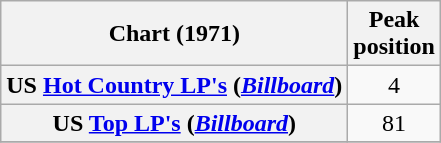<table class="wikitable plainrowheaders" style="text-align:center">
<tr>
<th scope="col">Chart (1971)</th>
<th scope="col">Peak<br>position</th>
</tr>
<tr>
<th scope = "row">US <a href='#'>Hot Country LP's</a> (<em><a href='#'>Billboard</a></em>)</th>
<td>4</td>
</tr>
<tr>
<th scope = "row">US <a href='#'>Top LP's</a> (<em><a href='#'>Billboard</a></em>)</th>
<td>81</td>
</tr>
<tr>
</tr>
</table>
